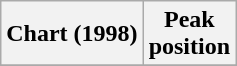<table class="wikitable plainrowheaders" style="text-align:center">
<tr>
<th>Chart (1998)</th>
<th>Peak<br>position</th>
</tr>
<tr>
</tr>
</table>
